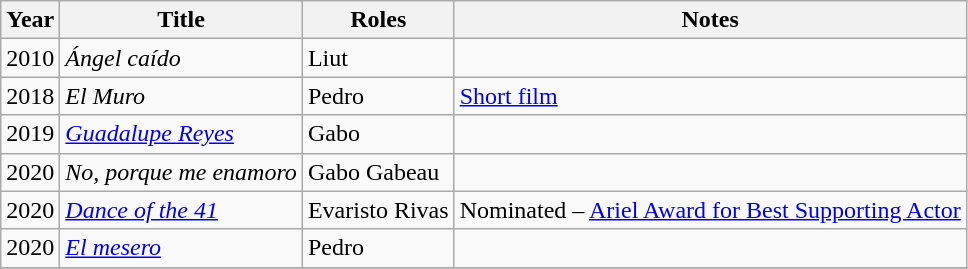<table class="wikitable sortable">
<tr>
<th>Year</th>
<th>Title</th>
<th>Roles</th>
<th>Notes</th>
</tr>
<tr>
<td>2010</td>
<td><em>Ángel caído</em></td>
<td>Liut</td>
<td></td>
</tr>
<tr>
<td>2018</td>
<td><em>El Muro</em></td>
<td>Pedro</td>
<td><a href='#'>Short film</a></td>
</tr>
<tr>
<td>2019</td>
<td><em><a href='#'>Guadalupe Reyes</a></em></td>
<td>Gabo</td>
<td></td>
</tr>
<tr>
<td>2020</td>
<td><em>No, porque me enamoro</em></td>
<td>Gabo Gabeau</td>
<td></td>
</tr>
<tr>
<td>2020</td>
<td><em><a href='#'>Dance of the 41</a> </em></td>
<td>Evaristo Rivas</td>
<td>Nominated – <a href='#'>Ariel Award for Best Supporting Actor</a></td>
</tr>
<tr>
<td>2020</td>
<td><em><a href='#'>El mesero</a></em> </td>
<td>Pedro</td>
<td></td>
</tr>
<tr>
</tr>
</table>
